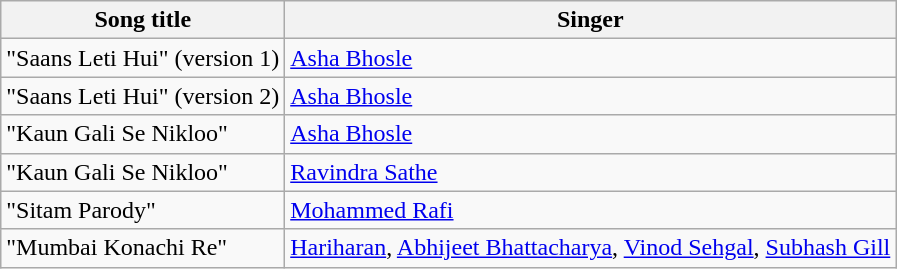<table class="wikitable">
<tr>
<th>Song title</th>
<th>Singer</th>
</tr>
<tr>
<td>"Saans Leti Hui" (version 1)</td>
<td><a href='#'>Asha Bhosle</a></td>
</tr>
<tr>
<td>"Saans Leti Hui" (version 2)</td>
<td><a href='#'>Asha Bhosle</a></td>
</tr>
<tr>
<td>"Kaun Gali Se Nikloo"</td>
<td><a href='#'>Asha Bhosle</a></td>
</tr>
<tr>
<td>"Kaun Gali Se Nikloo"</td>
<td><a href='#'>Ravindra Sathe</a></td>
</tr>
<tr>
<td>"Sitam Parody"</td>
<td><a href='#'>Mohammed Rafi</a></td>
</tr>
<tr>
<td>"Mumbai Konachi Re"</td>
<td><a href='#'>Hariharan</a>, <a href='#'>Abhijeet Bhattacharya</a>, <a href='#'>Vinod Sehgal</a>, <a href='#'>Subhash Gill</a></td>
</tr>
</table>
